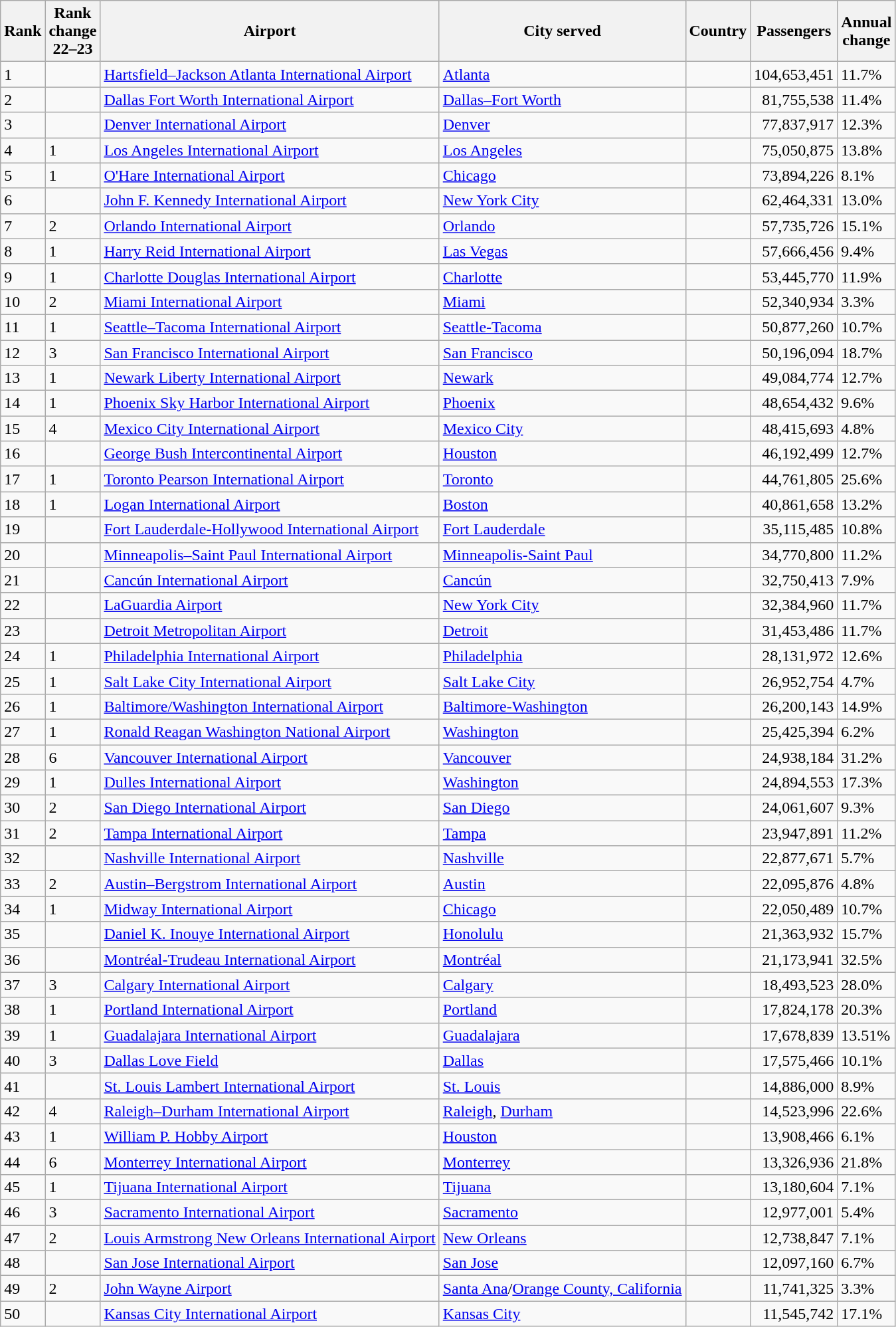<table class="wikitable sortable">
<tr>
<th>Rank</th>
<th>Rank<br>change<br>22–23</th>
<th>Airport</th>
<th>City served</th>
<th>Country</th>
<th>Passengers</th>
<th>Annual<br>change</th>
</tr>
<tr>
<td>1</td>
<td></td>
<td><a href='#'>Hartsfield–Jackson Atlanta International Airport</a></td>
<td><a href='#'>Atlanta</a></td>
<td></td>
<td align="right">104,653,451</td>
<td>11.7%</td>
</tr>
<tr>
<td>2</td>
<td></td>
<td><a href='#'>Dallas Fort Worth International Airport</a></td>
<td><a href='#'>Dallas–Fort Worth</a></td>
<td></td>
<td align="right">81,755,538</td>
<td>11.4%</td>
</tr>
<tr>
<td>3</td>
<td></td>
<td><a href='#'>Denver International Airport</a></td>
<td><a href='#'>Denver</a></td>
<td></td>
<td align="right">77,837,917</td>
<td>12.3%</td>
</tr>
<tr>
<td>4</td>
<td>1</td>
<td><a href='#'>Los Angeles International Airport</a></td>
<td><a href='#'>Los Angeles</a></td>
<td></td>
<td align="right">75,050,875</td>
<td>13.8%</td>
</tr>
<tr>
<td>5</td>
<td>1</td>
<td><a href='#'>O'Hare International Airport</a></td>
<td><a href='#'>Chicago</a></td>
<td></td>
<td align="right">73,894,226</td>
<td>8.1%</td>
</tr>
<tr>
<td>6</td>
<td></td>
<td><a href='#'>John F. Kennedy International Airport</a></td>
<td><a href='#'>New York City</a></td>
<td></td>
<td align="right">62,464,331</td>
<td>13.0%</td>
</tr>
<tr>
<td>7</td>
<td>2</td>
<td><a href='#'>Orlando International Airport</a></td>
<td><a href='#'>Orlando</a></td>
<td></td>
<td align="right">57,735,726</td>
<td>15.1%</td>
</tr>
<tr>
<td>8</td>
<td>1</td>
<td><a href='#'>Harry Reid International Airport</a></td>
<td><a href='#'>Las Vegas</a></td>
<td></td>
<td align="right">57,666,456</td>
<td>9.4%</td>
</tr>
<tr>
<td>9</td>
<td>1</td>
<td><a href='#'>Charlotte Douglas International Airport</a></td>
<td><a href='#'>Charlotte</a></td>
<td></td>
<td align="right">53,445,770</td>
<td>11.9%</td>
</tr>
<tr>
<td>10</td>
<td>2</td>
<td><a href='#'>Miami International Airport</a></td>
<td><a href='#'>Miami</a></td>
<td></td>
<td align="right">52,340,934</td>
<td>3.3%</td>
</tr>
<tr>
<td>11</td>
<td>1</td>
<td><a href='#'>Seattle–Tacoma International Airport</a></td>
<td><a href='#'>Seattle-Tacoma</a></td>
<td></td>
<td align="right">50,877,260</td>
<td>10.7%</td>
</tr>
<tr>
<td>12</td>
<td>3</td>
<td><a href='#'>San Francisco International Airport</a></td>
<td><a href='#'>San Francisco</a></td>
<td></td>
<td align="right">50,196,094</td>
<td>18.7%</td>
</tr>
<tr>
<td>13</td>
<td>1</td>
<td><a href='#'>Newark Liberty International Airport</a></td>
<td><a href='#'>Newark</a></td>
<td></td>
<td align="right">49,084,774</td>
<td>12.7%</td>
</tr>
<tr>
<td>14</td>
<td>1</td>
<td><a href='#'>Phoenix Sky Harbor International Airport</a></td>
<td><a href='#'>Phoenix</a></td>
<td></td>
<td align="right">48,654,432</td>
<td>9.6%</td>
</tr>
<tr>
<td>15</td>
<td>4</td>
<td><a href='#'>Mexico City International Airport</a></td>
<td><a href='#'>Mexico City</a></td>
<td></td>
<td align="right">48,415,693</td>
<td>4.8%</td>
</tr>
<tr>
<td>16</td>
<td></td>
<td><a href='#'>George Bush Intercontinental Airport</a></td>
<td><a href='#'>Houston</a></td>
<td></td>
<td align="right">46,192,499</td>
<td>12.7%</td>
</tr>
<tr>
<td>17</td>
<td>1</td>
<td><a href='#'>Toronto Pearson International Airport</a></td>
<td><a href='#'>Toronto</a></td>
<td></td>
<td align="right">44,761,805</td>
<td>25.6%</td>
</tr>
<tr>
<td>18</td>
<td>1</td>
<td><a href='#'>Logan International Airport</a></td>
<td><a href='#'>Boston</a></td>
<td></td>
<td align="right">40,861,658</td>
<td>13.2%</td>
</tr>
<tr>
<td>19</td>
<td></td>
<td><a href='#'>Fort Lauderdale-Hollywood International Airport</a></td>
<td><a href='#'>Fort Lauderdale</a></td>
<td></td>
<td align="right">35,115,485</td>
<td>10.8%</td>
</tr>
<tr>
<td>20</td>
<td></td>
<td><a href='#'>Minneapolis–Saint Paul International Airport</a></td>
<td><a href='#'>Minneapolis-Saint Paul</a></td>
<td></td>
<td align="right">34,770,800</td>
<td>11.2%</td>
</tr>
<tr>
<td>21</td>
<td></td>
<td><a href='#'>Cancún International Airport</a></td>
<td><a href='#'>Cancún</a></td>
<td></td>
<td align="right">32,750,413</td>
<td>7.9%</td>
</tr>
<tr>
<td>22</td>
<td></td>
<td><a href='#'>LaGuardia Airport</a></td>
<td><a href='#'>New York City</a></td>
<td></td>
<td align="right">32,384,960</td>
<td>11.7%</td>
</tr>
<tr>
<td>23</td>
<td></td>
<td><a href='#'>Detroit Metropolitan Airport</a></td>
<td><a href='#'>Detroit</a></td>
<td></td>
<td align="right">31,453,486</td>
<td>11.7%</td>
</tr>
<tr>
<td>24</td>
<td>1</td>
<td><a href='#'>Philadelphia International Airport </a></td>
<td><a href='#'>Philadelphia</a></td>
<td></td>
<td align="right">28,131,972</td>
<td>12.6%</td>
</tr>
<tr>
<td>25</td>
<td>1</td>
<td><a href='#'>Salt Lake City International Airport</a></td>
<td><a href='#'>Salt Lake City</a></td>
<td></td>
<td align="right">26,952,754</td>
<td>4.7%</td>
</tr>
<tr>
<td>26</td>
<td>1</td>
<td><a href='#'>Baltimore/Washington International Airport</a></td>
<td><a href='#'>Baltimore-Washington</a></td>
<td></td>
<td align="right">26,200,143</td>
<td>14.9%</td>
</tr>
<tr>
<td>27</td>
<td>1</td>
<td><a href='#'>Ronald Reagan Washington National Airport</a></td>
<td><a href='#'>Washington</a></td>
<td></td>
<td align="right">25,425,394</td>
<td>6.2%</td>
</tr>
<tr>
<td>28</td>
<td>6</td>
<td><a href='#'>Vancouver International Airport</a></td>
<td><a href='#'>Vancouver</a></td>
<td></td>
<td align="right">24,938,184</td>
<td>31.2%</td>
</tr>
<tr>
<td>29</td>
<td>1</td>
<td><a href='#'>Dulles International Airport</a></td>
<td><a href='#'>Washington</a></td>
<td></td>
<td align="right">24,894,553</td>
<td>17.3%</td>
</tr>
<tr>
<td>30</td>
<td>2</td>
<td><a href='#'>San Diego International Airport</a></td>
<td><a href='#'>San Diego</a></td>
<td></td>
<td align="right">24,061,607</td>
<td>9.3%</td>
</tr>
<tr>
<td>31</td>
<td>2</td>
<td><a href='#'>Tampa International Airport</a></td>
<td><a href='#'>Tampa</a></td>
<td></td>
<td align="right">23,947,891</td>
<td>11.2%</td>
</tr>
<tr>
<td>32</td>
<td></td>
<td><a href='#'>Nashville International Airport</a></td>
<td><a href='#'>Nashville</a></td>
<td></td>
<td align="right">22,877,671</td>
<td>5.7%</td>
</tr>
<tr>
<td>33</td>
<td>2</td>
<td><a href='#'>Austin–Bergstrom International Airport</a></td>
<td><a href='#'>Austin</a></td>
<td></td>
<td align="right">22,095,876</td>
<td>4.8%</td>
</tr>
<tr>
<td>34</td>
<td>1</td>
<td><a href='#'>Midway International Airport</a></td>
<td><a href='#'>Chicago</a></td>
<td></td>
<td align="right">22,050,489</td>
<td>10.7%</td>
</tr>
<tr>
<td>35</td>
<td></td>
<td><a href='#'>Daniel K. Inouye International Airport</a></td>
<td><a href='#'>Honolulu</a></td>
<td></td>
<td align="right">21,363,932</td>
<td>15.7%</td>
</tr>
<tr>
<td>36</td>
<td></td>
<td><a href='#'>Montréal-Trudeau International Airport</a></td>
<td><a href='#'>Montréal</a></td>
<td></td>
<td align="right">21,173,941</td>
<td>32.5%</td>
</tr>
<tr>
<td>37</td>
<td>3</td>
<td><a href='#'>Calgary International Airport</a></td>
<td><a href='#'>Calgary</a></td>
<td></td>
<td align="right">18,493,523</td>
<td>28.0%</td>
</tr>
<tr>
<td>38</td>
<td>1</td>
<td><a href='#'>Portland International Airport</a></td>
<td><a href='#'>Portland</a></td>
<td></td>
<td align="right">17,824,178</td>
<td>20.3%</td>
</tr>
<tr>
<td>39</td>
<td>1</td>
<td><a href='#'>Guadalajara International Airport</a></td>
<td><a href='#'>Guadalajara</a></td>
<td></td>
<td align="right">17,678,839</td>
<td>13.51%</td>
</tr>
<tr>
<td>40</td>
<td>3</td>
<td><a href='#'>Dallas Love Field</a></td>
<td><a href='#'>Dallas</a></td>
<td></td>
<td align="right">17,575,466</td>
<td>10.1%</td>
</tr>
<tr>
<td>41</td>
<td></td>
<td><a href='#'>St. Louis Lambert International Airport</a></td>
<td><a href='#'>St. Louis</a></td>
<td></td>
<td align="right">14,886,000</td>
<td>8.9%</td>
</tr>
<tr>
<td>42</td>
<td>4</td>
<td><a href='#'>Raleigh–Durham International Airport</a></td>
<td><a href='#'>Raleigh</a>, <a href='#'>Durham</a></td>
<td></td>
<td align="right">14,523,996</td>
<td>22.6%</td>
</tr>
<tr>
<td>43</td>
<td>1</td>
<td><a href='#'>William P. Hobby Airport</a></td>
<td><a href='#'>Houston</a></td>
<td></td>
<td align="right">13,908,466</td>
<td>6.1%</td>
</tr>
<tr>
<td>44</td>
<td>6</td>
<td><a href='#'>Monterrey International Airport</a></td>
<td><a href='#'>Monterrey</a></td>
<td></td>
<td align="right">13,326,936</td>
<td>21.8%</td>
</tr>
<tr>
<td>45</td>
<td>1</td>
<td><a href='#'>Tijuana International Airport</a></td>
<td><a href='#'>Tijuana</a></td>
<td></td>
<td align="right">13,180,604</td>
<td>7.1%</td>
</tr>
<tr>
<td>46</td>
<td>3</td>
<td><a href='#'>Sacramento International Airport</a></td>
<td><a href='#'>Sacramento</a></td>
<td></td>
<td align="right">12,977,001</td>
<td>5.4%</td>
</tr>
<tr>
<td>47</td>
<td>2</td>
<td><a href='#'>Louis Armstrong New Orleans International Airport</a></td>
<td><a href='#'>New Orleans</a></td>
<td></td>
<td align="right">12,738,847</td>
<td>7.1%</td>
</tr>
<tr>
<td>48</td>
<td></td>
<td><a href='#'>San Jose International Airport</a></td>
<td><a href='#'>San Jose</a></td>
<td></td>
<td align="right">12,097,160</td>
<td>6.7%</td>
</tr>
<tr>
<td>49</td>
<td>2</td>
<td><a href='#'>John Wayne Airport</a></td>
<td><a href='#'>Santa Ana</a>/<a href='#'>Orange County, California</a></td>
<td></td>
<td align="right">11,741,325</td>
<td>3.3%</td>
</tr>
<tr>
<td>50</td>
<td></td>
<td><a href='#'>Kansas City International Airport</a></td>
<td><a href='#'>Kansas City</a></td>
<td></td>
<td align="right">11,545,742</td>
<td>17.1%</td>
</tr>
</table>
